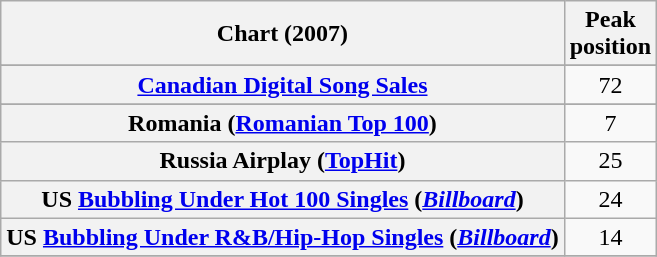<table class="wikitable plainrowheaders sortable" style="text-align:center;">
<tr>
<th scope="col">Chart (2007)</th>
<th scope="col">Peak<br>position</th>
</tr>
<tr>
</tr>
<tr>
<th scope="row"><a href='#'>Canadian Digital Song Sales</a></th>
<td align="center">72</td>
</tr>
<tr>
</tr>
<tr>
</tr>
<tr>
<th scope="row">Romania (<a href='#'>Romanian Top 100</a>)</th>
<td style="text-align:center;">7</td>
</tr>
<tr>
<th scope="row">Russia Airplay (<a href='#'>TopHit</a>)</th>
<td>25</td>
</tr>
<tr>
<th scope="row">US <a href='#'>Bubbling Under Hot 100 Singles</a> (<em><a href='#'>Billboard</a></em>)</th>
<td align="center">24</td>
</tr>
<tr>
<th scope="row">US <a href='#'>Bubbling Under R&B/Hip-Hop Singles</a> (<em><a href='#'>Billboard</a></em>)</th>
<td align="center">14</td>
</tr>
<tr>
</tr>
</table>
